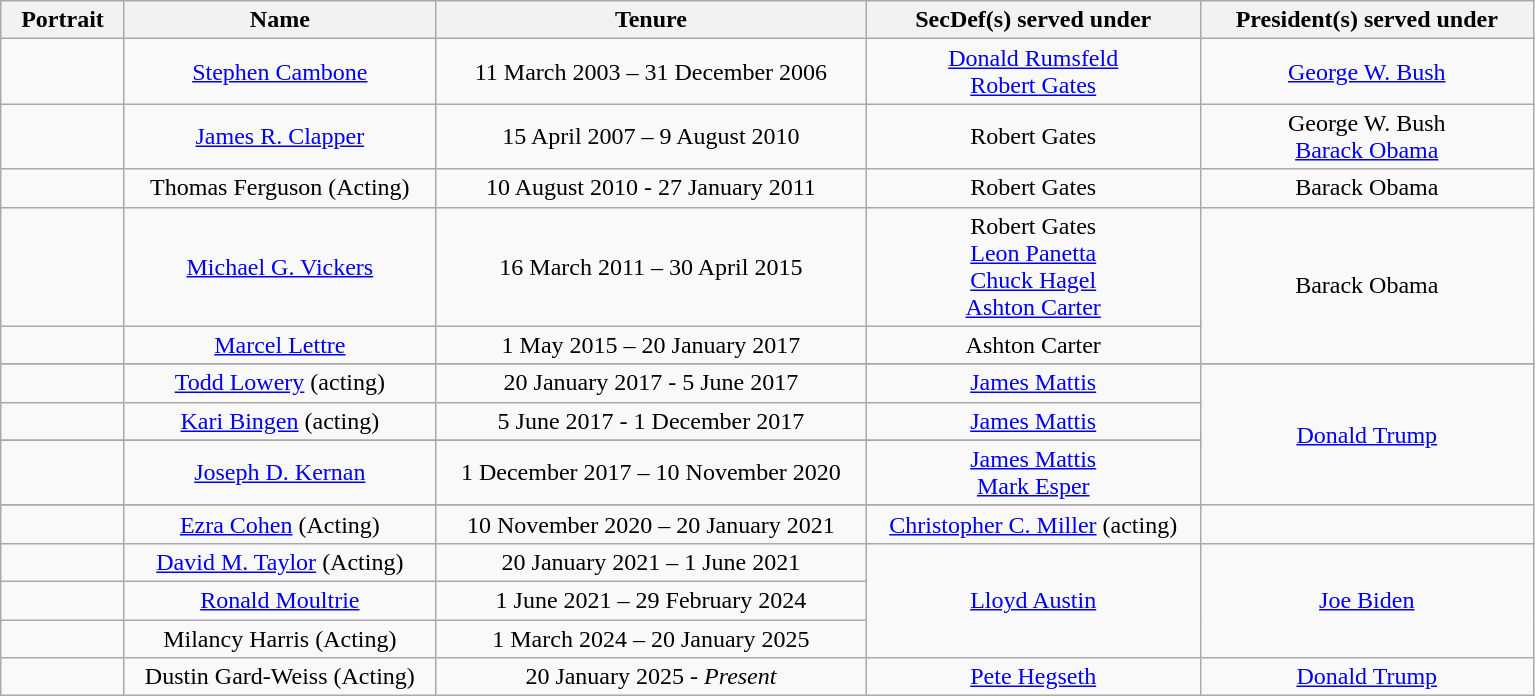<table class="wikitable" style="text-align:center">
<tr>
<th scope="col" width="75">Portrait</th>
<th scope="col" width="200">Name</th>
<th scope="col" width="280">Tenure</th>
<th scope="col" width="215">SecDef(s) served under</th>
<th scope="col" width="215">President(s) served under</th>
</tr>
<tr>
<td></td>
<td><a href='#'>Stephen Cambone</a></td>
<td>11 March 2003 – 31 December 2006</td>
<td><a href='#'>Donald Rumsfeld</a> <br> <a href='#'>Robert Gates</a></td>
<td><a href='#'>George W. Bush</a></td>
</tr>
<tr>
<td></td>
<td><a href='#'>James R. Clapper</a></td>
<td>15 April 2007 – 9 August 2010</td>
<td>Robert Gates</td>
<td>George W. Bush <br> <a href='#'>Barack Obama</a></td>
</tr>
<tr>
<td></td>
<td>Thomas Ferguson (Acting)</td>
<td>10 August 2010 - 27 January 2011</td>
<td>Robert Gates</td>
<td>Barack Obama</td>
</tr>
<tr>
<td></td>
<td><a href='#'>Michael G. Vickers</a></td>
<td>16 March 2011 – 30 April 2015</td>
<td>Robert Gates <br> <a href='#'>Leon Panetta</a> <br><a href='#'>Chuck Hagel</a><br><a href='#'>Ashton Carter</a></td>
<td rowspan="2">Barack Obama</td>
</tr>
<tr>
<td></td>
<td><a href='#'>Marcel Lettre</a></td>
<td>1 May 2015 – 20 January 2017</td>
<td>Ashton Carter</td>
</tr>
<tr>
</tr>
<tr>
<td></td>
<td><a href='#'>Todd Lowery</a> (acting)</td>
<td>20 January 2017 - 5 June 2017</td>
<td><a href='#'>James Mattis</a></td>
<td rowspan="4"><a href='#'>Donald Trump</a></td>
</tr>
<tr>
<td></td>
<td><a href='#'>Kari Bingen</a> (acting)</td>
<td>5 June 2017 - 1 December 2017</td>
<td><a href='#'>James Mattis</a></td>
</tr>
<tr>
</tr>
<tr>
<td></td>
<td><a href='#'>Joseph D. Kernan</a></td>
<td>1 December 2017 – 10 November 2020</td>
<td><a href='#'>James Mattis</a><br><a href='#'>Mark Esper</a></td>
</tr>
<tr>
</tr>
<tr>
<td></td>
<td><a href='#'>Ezra Cohen</a> (Acting)</td>
<td>10 November 2020 – 20 January 2021</td>
<td><a href='#'>Christopher C. Miller</a> (acting)</td>
</tr>
<tr>
<td></td>
<td><a href='#'>David M. Taylor</a> (Acting)</td>
<td>20 January 2021 – 1 June 2021</td>
<td rowspan="3"><a href='#'>Lloyd Austin</a></td>
<td rowspan="3"><a href='#'>Joe Biden</a></td>
</tr>
<tr>
<td></td>
<td><a href='#'>Ronald Moultrie</a></td>
<td>1 June 2021 – 29 February 2024</td>
</tr>
<tr>
<td></td>
<td>Milancy Harris (Acting)</td>
<td>1 March  2024 – 20 January 2025</td>
</tr>
<tr>
<td></td>
<td>Dustin Gard-Weiss (Acting)</td>
<td>20 January 2025 - <em>Present</em></td>
<td><a href='#'>Pete Hegseth</a></td>
<td><a href='#'>Donald Trump</a></td>
</tr>
</table>
